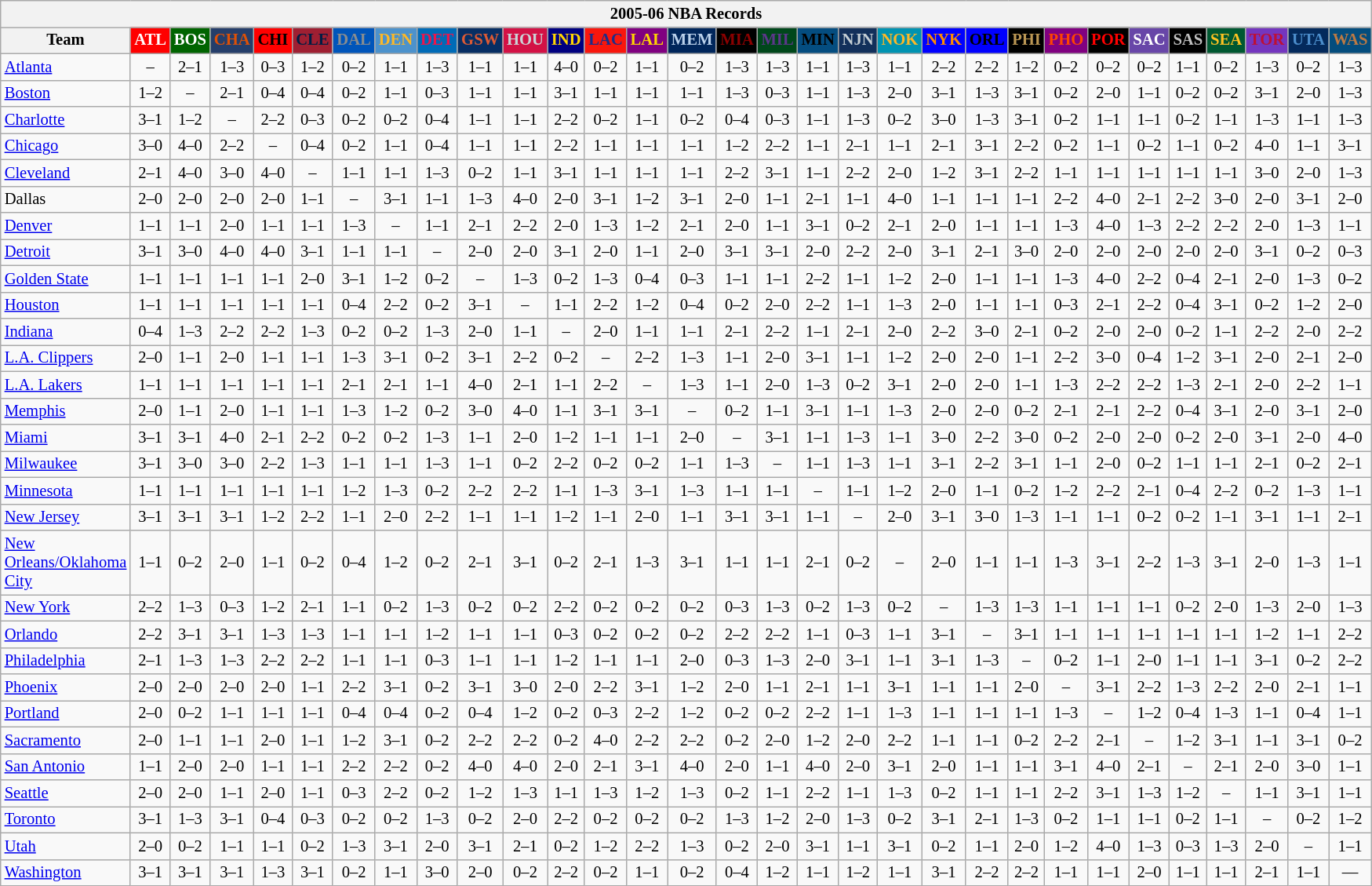<table class="wikitable" style="font-size:86%; text-align:center;">
<tr>
<th colspan=31>2005-06 NBA Records</th>
</tr>
<tr>
<th width=100>Team</th>
<th style="background:#FF0000;color:#FFFFFF;width=35">ATL</th>
<th style="background:#006400;color:#FFFFFF;width=35">BOS</th>
<th style="background:#253E6A;color:#DF5106;width=35">CHA</th>
<th style="background:#FF0000;color:#000000;width=35">CHI</th>
<th style="background:#9F1F32;color:#001D43;width=35">CLE</th>
<th style="background:#0055BA;color:#898D8F;width=35">DAL</th>
<th style="background:#4C92CC;color:#FDB827;width=35">DEN</th>
<th style="background:#006BB7;color:#ED164B;width=35">DET</th>
<th style="background:#072E63;color:#DC5A34;width=35">GSW</th>
<th style="background:#D31145;color:#CBD4D8;width=35">HOU</th>
<th style="background:#000080;color:#FFD700;width=35">IND</th>
<th style="background:#F9160D;color:#1A2E8B;width=35">LAC</th>
<th style="background:#800080;color:#FFD700;width=35">LAL</th>
<th style="background:#00265B;color:#BAD1EB;width=35">MEM</th>
<th style="background:#000000;color:#8B0000;width=35">MIA</th>
<th style="background:#00471B;color:#5C378A;width=35">MIL</th>
<th style="background:#044D80;color:#000000;width=35">MIN</th>
<th style="background:#12305B;color:#C4CED4;width=35">NJN</th>
<th style="background:#0093B1;color:#FDB827;width=35">NOK</th>
<th style="background:#0000FF;color:#FF8C00;width=35">NYK</th>
<th style="background:#0000FF;color:#000000;width=35">ORL</th>
<th style="background:#000000;color:#BB9754;width=35">PHI</th>
<th style="background:#800080;color:#FF4500;width=35">PHO</th>
<th style="background:#000000;color:#FF0000;width=35">POR</th>
<th style="background:#6846A8;color:#FFFFFF;width=35">SAC</th>
<th style="background:#000000;color:#C0C0C0;width=35">SAS</th>
<th style="background:#005831;color:#FFC322;width=35">SEA</th>
<th style="background:#7436BF;color:#BE0F34;width=35">TOR</th>
<th style="background:#042A5C;color:#4C8ECC;width=35">UTA</th>
<th style="background:#044D7D;color:#BC7A44;width=35">WAS</th>
</tr>
<tr>
<td style="text-align:left;"><a href='#'>Atlanta</a></td>
<td>–</td>
<td>2–1</td>
<td>1–3</td>
<td>0–3</td>
<td>1–2</td>
<td>0–2</td>
<td>1–1</td>
<td>1–3</td>
<td>1–1</td>
<td>1–1</td>
<td>4–0</td>
<td>0–2</td>
<td>1–1</td>
<td>0–2</td>
<td>1–3</td>
<td>1–3</td>
<td>1–1</td>
<td>1–3</td>
<td>1–1</td>
<td>2–2</td>
<td>2–2</td>
<td>1–2</td>
<td>0–2</td>
<td>0–2</td>
<td>0–2</td>
<td>1–1</td>
<td>0–2</td>
<td>1–3</td>
<td>0–2</td>
<td>1–3</td>
</tr>
<tr>
<td style="text-align:left;"><a href='#'>Boston</a></td>
<td>1–2</td>
<td>–</td>
<td>2–1</td>
<td>0–4</td>
<td>0–4</td>
<td>0–2</td>
<td>1–1</td>
<td>0–3</td>
<td>1–1</td>
<td>1–1</td>
<td>3–1</td>
<td>1–1</td>
<td>1–1</td>
<td>1–1</td>
<td>1–3</td>
<td>0–3</td>
<td>1–1</td>
<td>1–3</td>
<td>2–0</td>
<td>3–1</td>
<td>1–3</td>
<td>3–1</td>
<td>0–2</td>
<td>2–0</td>
<td>1–1</td>
<td>0–2</td>
<td>0–2</td>
<td>3–1</td>
<td>2–0</td>
<td>1–3</td>
</tr>
<tr>
<td style="text-align:left;"><a href='#'>Charlotte</a></td>
<td>3–1</td>
<td>1–2</td>
<td>–</td>
<td>2–2</td>
<td>0–3</td>
<td>0–2</td>
<td>0–2</td>
<td>0–4</td>
<td>1–1</td>
<td>1–1</td>
<td>2–2</td>
<td>0–2</td>
<td>1–1</td>
<td>0–2</td>
<td>0–4</td>
<td>0–3</td>
<td>1–1</td>
<td>1–3</td>
<td>0–2</td>
<td>3–0</td>
<td>1–3</td>
<td>3–1</td>
<td>0–2</td>
<td>1–1</td>
<td>1–1</td>
<td>0–2</td>
<td>1–1</td>
<td>1–3</td>
<td>1–1</td>
<td>1–3</td>
</tr>
<tr>
<td style="text-align:left;"><a href='#'>Chicago</a></td>
<td>3–0</td>
<td>4–0</td>
<td>2–2</td>
<td>–</td>
<td>0–4</td>
<td>0–2</td>
<td>1–1</td>
<td>0–4</td>
<td>1–1</td>
<td>1–1</td>
<td>2–2</td>
<td>1–1</td>
<td>1–1</td>
<td>1–1</td>
<td>1–2</td>
<td>2–2</td>
<td>1–1</td>
<td>2–1</td>
<td>1–1</td>
<td>2–1</td>
<td>3–1</td>
<td>2–2</td>
<td>0–2</td>
<td>1–1</td>
<td>0–2</td>
<td>1–1</td>
<td>0–2</td>
<td>4–0</td>
<td>1–1</td>
<td>3–1</td>
</tr>
<tr>
<td style="text-align:left;"><a href='#'>Cleveland</a></td>
<td>2–1</td>
<td>4–0</td>
<td>3–0</td>
<td>4–0</td>
<td>–</td>
<td>1–1</td>
<td>1–1</td>
<td>1–3</td>
<td>0–2</td>
<td>1–1</td>
<td>3–1</td>
<td>1–1</td>
<td>1–1</td>
<td>1–1</td>
<td>2–2</td>
<td>3–1</td>
<td>1–1</td>
<td>2–2</td>
<td>2–0</td>
<td>1–2</td>
<td>3–1</td>
<td>2–2</td>
<td>1–1</td>
<td>1–1</td>
<td>1–1</td>
<td>1–1</td>
<td>1–1</td>
<td>3–0</td>
<td>2–0</td>
<td>1–3</td>
</tr>
<tr>
<td style="text-align:left;">Dallas</td>
<td>2–0</td>
<td>2–0</td>
<td>2–0</td>
<td>2–0</td>
<td>1–1</td>
<td>–</td>
<td>3–1</td>
<td>1–1</td>
<td>1–3</td>
<td>4–0</td>
<td>2–0</td>
<td>3–1</td>
<td>1–2</td>
<td>3–1</td>
<td>2–0</td>
<td>1–1</td>
<td>2–1</td>
<td>1–1</td>
<td>4–0</td>
<td>1–1</td>
<td>1–1</td>
<td>1–1</td>
<td>2–2</td>
<td>4–0</td>
<td>2–1</td>
<td>2–2</td>
<td>3–0</td>
<td>2–0</td>
<td>3–1</td>
<td>2–0</td>
</tr>
<tr>
<td style="text-align:left;"><a href='#'>Denver</a></td>
<td>1–1</td>
<td>1–1</td>
<td>2–0</td>
<td>1–1</td>
<td>1–1</td>
<td>1–3</td>
<td>–</td>
<td>1–1</td>
<td>2–1</td>
<td>2–2</td>
<td>2–0</td>
<td>1–3</td>
<td>1–2</td>
<td>2–1</td>
<td>2–0</td>
<td>1–1</td>
<td>3–1</td>
<td>0–2</td>
<td>2–1</td>
<td>2–0</td>
<td>1–1</td>
<td>1–1</td>
<td>1–3</td>
<td>4–0</td>
<td>1–3</td>
<td>2–2</td>
<td>2–2</td>
<td>2–0</td>
<td>1–3</td>
<td>1–1</td>
</tr>
<tr>
<td style="text-align:left;"><a href='#'>Detroit</a></td>
<td>3–1</td>
<td>3–0</td>
<td>4–0</td>
<td>4–0</td>
<td>3–1</td>
<td>1–1</td>
<td>1–1</td>
<td>–</td>
<td>2–0</td>
<td>2–0</td>
<td>3–1</td>
<td>2–0</td>
<td>1–1</td>
<td>2–0</td>
<td>3–1</td>
<td>3–1</td>
<td>2–0</td>
<td>2–2</td>
<td>2–0</td>
<td>3–1</td>
<td>2–1</td>
<td>3–0</td>
<td>2–0</td>
<td>2–0</td>
<td>2–0</td>
<td>2–0</td>
<td>2–0</td>
<td>3–1</td>
<td>0–2</td>
<td>0–3</td>
</tr>
<tr>
<td style="text-align:left;"><a href='#'>Golden State</a></td>
<td>1–1</td>
<td>1–1</td>
<td>1–1</td>
<td>1–1</td>
<td>2–0</td>
<td>3–1</td>
<td>1–2</td>
<td>0–2</td>
<td>–</td>
<td>1–3</td>
<td>0–2</td>
<td>1–3</td>
<td>0–4</td>
<td>0–3</td>
<td>1–1</td>
<td>1–1</td>
<td>2–2</td>
<td>1–1</td>
<td>1–2</td>
<td>2–0</td>
<td>1–1</td>
<td>1–1</td>
<td>1–3</td>
<td>4–0</td>
<td>2–2</td>
<td>0–4</td>
<td>2–1</td>
<td>2–0</td>
<td>1–3</td>
<td>0–2</td>
</tr>
<tr>
<td style="text-align:left;"><a href='#'>Houston</a></td>
<td>1–1</td>
<td>1–1</td>
<td>1–1</td>
<td>1–1</td>
<td>1–1</td>
<td>0–4</td>
<td>2–2</td>
<td>0–2</td>
<td>3–1</td>
<td>–</td>
<td>1–1</td>
<td>2–2</td>
<td>1–2</td>
<td>0–4</td>
<td>0–2</td>
<td>2–0</td>
<td>2–2</td>
<td>1–1</td>
<td>1–3</td>
<td>2–0</td>
<td>1–1</td>
<td>1–1</td>
<td>0–3</td>
<td>2–1</td>
<td>2–2</td>
<td>0–4</td>
<td>3–1</td>
<td>0–2</td>
<td>1–2</td>
<td>2–0</td>
</tr>
<tr>
<td style="text-align:left;"><a href='#'>Indiana</a></td>
<td>0–4</td>
<td>1–3</td>
<td>2–2</td>
<td>2–2</td>
<td>1–3</td>
<td>0–2</td>
<td>0–2</td>
<td>1–3</td>
<td>2–0</td>
<td>1–1</td>
<td>–</td>
<td>2–0</td>
<td>1–1</td>
<td>1–1</td>
<td>2–1</td>
<td>2–2</td>
<td>1–1</td>
<td>2–1</td>
<td>2–0</td>
<td>2–2</td>
<td>3–0</td>
<td>2–1</td>
<td>0–2</td>
<td>2–0</td>
<td>2–0</td>
<td>0–2</td>
<td>1–1</td>
<td>2–2</td>
<td>2–0</td>
<td>2–2</td>
</tr>
<tr>
<td style="text-align:left;"><a href='#'>L.A. Clippers</a></td>
<td>2–0</td>
<td>1–1</td>
<td>2–0</td>
<td>1–1</td>
<td>1–1</td>
<td>1–3</td>
<td>3–1</td>
<td>0–2</td>
<td>3–1</td>
<td>2–2</td>
<td>0–2</td>
<td>–</td>
<td>2–2</td>
<td>1–3</td>
<td>1–1</td>
<td>2–0</td>
<td>3–1</td>
<td>1–1</td>
<td>1–2</td>
<td>2–0</td>
<td>2–0</td>
<td>1–1</td>
<td>2–2</td>
<td>3–0</td>
<td>0–4</td>
<td>1–2</td>
<td>3–1</td>
<td>2–0</td>
<td>2–1</td>
<td>2–0</td>
</tr>
<tr>
<td style="text-align:left;"><a href='#'>L.A. Lakers</a></td>
<td>1–1</td>
<td>1–1</td>
<td>1–1</td>
<td>1–1</td>
<td>1–1</td>
<td>2–1</td>
<td>2–1</td>
<td>1–1</td>
<td>4–0</td>
<td>2–1</td>
<td>1–1</td>
<td>2–2</td>
<td>–</td>
<td>1–3</td>
<td>1–1</td>
<td>2–0</td>
<td>1–3</td>
<td>0–2</td>
<td>3–1</td>
<td>2–0</td>
<td>2–0</td>
<td>1–1</td>
<td>1–3</td>
<td>2–2</td>
<td>2–2</td>
<td>1–3</td>
<td>2–1</td>
<td>2–0</td>
<td>2–2</td>
<td>1–1</td>
</tr>
<tr>
<td style="text-align:left;"><a href='#'>Memphis</a></td>
<td>2–0</td>
<td>1–1</td>
<td>2–0</td>
<td>1–1</td>
<td>1–1</td>
<td>1–3</td>
<td>1–2</td>
<td>0–2</td>
<td>3–0</td>
<td>4–0</td>
<td>1–1</td>
<td>3–1</td>
<td>3–1</td>
<td>–</td>
<td>0–2</td>
<td>1–1</td>
<td>3–1</td>
<td>1–1</td>
<td>1–3</td>
<td>2–0</td>
<td>2–0</td>
<td>0–2</td>
<td>2–1</td>
<td>2–1</td>
<td>2–2</td>
<td>0–4</td>
<td>3–1</td>
<td>2–0</td>
<td>3–1</td>
<td>2–0</td>
</tr>
<tr>
<td style="text-align:left;"><a href='#'>Miami</a></td>
<td>3–1</td>
<td>3–1</td>
<td>4–0</td>
<td>2–1</td>
<td>2–2</td>
<td>0–2</td>
<td>0–2</td>
<td>1–3</td>
<td>1–1</td>
<td>2–0</td>
<td>1–2</td>
<td>1–1</td>
<td>1–1</td>
<td>2–0</td>
<td>–</td>
<td>3–1</td>
<td>1–1</td>
<td>1–3</td>
<td>1–1</td>
<td>3–0</td>
<td>2–2</td>
<td>3–0</td>
<td>0–2</td>
<td>2–0</td>
<td>2–0</td>
<td>0–2</td>
<td>2–0</td>
<td>3–1</td>
<td>2–0</td>
<td>4–0</td>
</tr>
<tr>
<td style="text-align:left;"><a href='#'>Milwaukee</a></td>
<td>3–1</td>
<td>3–0</td>
<td>3–0</td>
<td>2–2</td>
<td>1–3</td>
<td>1–1</td>
<td>1–1</td>
<td>1–3</td>
<td>1–1</td>
<td>0–2</td>
<td>2–2</td>
<td>0–2</td>
<td>0–2</td>
<td>1–1</td>
<td>1–3</td>
<td>–</td>
<td>1–1</td>
<td>1–3</td>
<td>1–1</td>
<td>3–1</td>
<td>2–2</td>
<td>3–1</td>
<td>1–1</td>
<td>2–0</td>
<td>0–2</td>
<td>1–1</td>
<td>1–1</td>
<td>2–1</td>
<td>0–2</td>
<td>2–1</td>
</tr>
<tr>
<td style="text-align:left;"><a href='#'>Minnesota</a></td>
<td>1–1</td>
<td>1–1</td>
<td>1–1</td>
<td>1–1</td>
<td>1–1</td>
<td>1–2</td>
<td>1–3</td>
<td>0–2</td>
<td>2–2</td>
<td>2–2</td>
<td>1–1</td>
<td>1–3</td>
<td>3–1</td>
<td>1–3</td>
<td>1–1</td>
<td>1–1</td>
<td>–</td>
<td>1–1</td>
<td>1–2</td>
<td>2–0</td>
<td>1–1</td>
<td>0–2</td>
<td>1–2</td>
<td>2–2</td>
<td>2–1</td>
<td>0–4</td>
<td>2–2</td>
<td>0–2</td>
<td>1–3</td>
<td>1–1</td>
</tr>
<tr>
<td style="text-align:left;"><a href='#'>New Jersey</a></td>
<td>3–1</td>
<td>3–1</td>
<td>3–1</td>
<td>1–2</td>
<td>2–2</td>
<td>1–1</td>
<td>2–0</td>
<td>2–2</td>
<td>1–1</td>
<td>1–1</td>
<td>1–2</td>
<td>1–1</td>
<td>2–0</td>
<td>1–1</td>
<td>3–1</td>
<td>3–1</td>
<td>1–1</td>
<td>–</td>
<td>2–0</td>
<td>3–1</td>
<td>3–0</td>
<td>1–3</td>
<td>1–1</td>
<td>1–1</td>
<td>0–2</td>
<td>0–2</td>
<td>1–1</td>
<td>3–1</td>
<td>1–1</td>
<td>2–1</td>
</tr>
<tr>
<td style="text-align:left;"><a href='#'>New Orleans/Oklahoma City</a></td>
<td>1–1</td>
<td>0–2</td>
<td>2–0</td>
<td>1–1</td>
<td>0–2</td>
<td>0–4</td>
<td>1–2</td>
<td>0–2</td>
<td>2–1</td>
<td>3–1</td>
<td>0–2</td>
<td>2–1</td>
<td>1–3</td>
<td>3–1</td>
<td>1–1</td>
<td>1–1</td>
<td>2–1</td>
<td>0–2</td>
<td>–</td>
<td>2–0</td>
<td>1–1</td>
<td>1–1</td>
<td>1–3</td>
<td>3–1</td>
<td>2–2</td>
<td>1–3</td>
<td>3–1</td>
<td>2–0</td>
<td>1–3</td>
<td>1–1</td>
</tr>
<tr>
<td style="text-align:left;"><a href='#'>New York</a></td>
<td>2–2</td>
<td>1–3</td>
<td>0–3</td>
<td>1–2</td>
<td>2–1</td>
<td>1–1</td>
<td>0–2</td>
<td>1–3</td>
<td>0–2</td>
<td>0–2</td>
<td>2–2</td>
<td>0–2</td>
<td>0–2</td>
<td>0–2</td>
<td>0–3</td>
<td>1–3</td>
<td>0–2</td>
<td>1–3</td>
<td>0–2</td>
<td>–</td>
<td>1–3</td>
<td>1–3</td>
<td>1–1</td>
<td>1–1</td>
<td>1–1</td>
<td>0–2</td>
<td>2–0</td>
<td>1–3</td>
<td>2–0</td>
<td>1–3</td>
</tr>
<tr>
<td style="text-align:left;"><a href='#'>Orlando</a></td>
<td>2–2</td>
<td>3–1</td>
<td>3–1</td>
<td>1–3</td>
<td>1–3</td>
<td>1–1</td>
<td>1–1</td>
<td>1–2</td>
<td>1–1</td>
<td>1–1</td>
<td>0–3</td>
<td>0–2</td>
<td>0–2</td>
<td>0–2</td>
<td>2–2</td>
<td>2–2</td>
<td>1–1</td>
<td>0–3</td>
<td>1–1</td>
<td>3–1</td>
<td>–</td>
<td>3–1</td>
<td>1–1</td>
<td>1–1</td>
<td>1–1</td>
<td>1–1</td>
<td>1–1</td>
<td>1–2</td>
<td>1–1</td>
<td>2–2</td>
</tr>
<tr>
<td style="text-align:left;"><a href='#'>Philadelphia</a></td>
<td>2–1</td>
<td>1–3</td>
<td>1–3</td>
<td>2–2</td>
<td>2–2</td>
<td>1–1</td>
<td>1–1</td>
<td>0–3</td>
<td>1–1</td>
<td>1–1</td>
<td>1–2</td>
<td>1–1</td>
<td>1–1</td>
<td>2–0</td>
<td>0–3</td>
<td>1–3</td>
<td>2–0</td>
<td>3–1</td>
<td>1–1</td>
<td>3–1</td>
<td>1–3</td>
<td>–</td>
<td>0–2</td>
<td>1–1</td>
<td>2–0</td>
<td>1–1</td>
<td>1–1</td>
<td>3–1</td>
<td>0–2</td>
<td>2–2</td>
</tr>
<tr>
<td style="text-align:left;"><a href='#'>Phoenix</a></td>
<td>2–0</td>
<td>2–0</td>
<td>2–0</td>
<td>2–0</td>
<td>1–1</td>
<td>2–2</td>
<td>3–1</td>
<td>0–2</td>
<td>3–1</td>
<td>3–0</td>
<td>2–0</td>
<td>2–2</td>
<td>3–1</td>
<td>1–2</td>
<td>2–0</td>
<td>1–1</td>
<td>2–1</td>
<td>1–1</td>
<td>3–1</td>
<td>1–1</td>
<td>1–1</td>
<td>2–0</td>
<td>–</td>
<td>3–1</td>
<td>2–2</td>
<td>1–3</td>
<td>2–2</td>
<td>2–0</td>
<td>2–1</td>
<td>1–1</td>
</tr>
<tr>
<td style="text-align:left;"><a href='#'>Portland</a></td>
<td>2–0</td>
<td>0–2</td>
<td>1–1</td>
<td>1–1</td>
<td>1–1</td>
<td>0–4</td>
<td>0–4</td>
<td>0–2</td>
<td>0–4</td>
<td>1–2</td>
<td>0–2</td>
<td>0–3</td>
<td>2–2</td>
<td>1–2</td>
<td>0–2</td>
<td>0–2</td>
<td>2–2</td>
<td>1–1</td>
<td>1–3</td>
<td>1–1</td>
<td>1–1</td>
<td>1–1</td>
<td>1–3</td>
<td>–</td>
<td>1–2</td>
<td>0–4</td>
<td>1–3</td>
<td>1–1</td>
<td>0–4</td>
<td>1–1</td>
</tr>
<tr>
<td style="text-align:left;"><a href='#'>Sacramento</a></td>
<td>2–0</td>
<td>1–1</td>
<td>1–1</td>
<td>2–0</td>
<td>1–1</td>
<td>1–2</td>
<td>3–1</td>
<td>0–2</td>
<td>2–2</td>
<td>2–2</td>
<td>0–2</td>
<td>4–0</td>
<td>2–2</td>
<td>2–2</td>
<td>0–2</td>
<td>2–0</td>
<td>1–2</td>
<td>2–0</td>
<td>2–2</td>
<td>1–1</td>
<td>1–1</td>
<td>0–2</td>
<td>2–2</td>
<td>2–1</td>
<td>–</td>
<td>1–2</td>
<td>3–1</td>
<td>1–1</td>
<td>3–1</td>
<td>0–2</td>
</tr>
<tr>
<td style="text-align:left;"><a href='#'>San Antonio</a></td>
<td>1–1</td>
<td>2–0</td>
<td>2–0</td>
<td>1–1</td>
<td>1–1</td>
<td>2–2</td>
<td>2–2</td>
<td>0–2</td>
<td>4–0</td>
<td>4–0</td>
<td>2–0</td>
<td>2–1</td>
<td>3–1</td>
<td>4–0</td>
<td>2–0</td>
<td>1–1</td>
<td>4–0</td>
<td>2–0</td>
<td>3–1</td>
<td>2–0</td>
<td>1–1</td>
<td>1–1</td>
<td>3–1</td>
<td>4–0</td>
<td>2–1</td>
<td>–</td>
<td>2–1</td>
<td>2–0</td>
<td>3–0</td>
<td>1–1</td>
</tr>
<tr>
<td style="text-align:left;"><a href='#'>Seattle</a></td>
<td>2–0</td>
<td>2–0</td>
<td>1–1</td>
<td>2–0</td>
<td>1–1</td>
<td>0–3</td>
<td>2–2</td>
<td>0–2</td>
<td>1–2</td>
<td>1–3</td>
<td>1–1</td>
<td>1–3</td>
<td>1–2</td>
<td>1–3</td>
<td>0–2</td>
<td>1–1</td>
<td>2–2</td>
<td>1–1</td>
<td>1–3</td>
<td>0–2</td>
<td>1–1</td>
<td>1–1</td>
<td>2–2</td>
<td>3–1</td>
<td>1–3</td>
<td>1–2</td>
<td>–</td>
<td>1–1</td>
<td>3–1</td>
<td>1–1</td>
</tr>
<tr>
<td style="text-align:left;"><a href='#'>Toronto</a></td>
<td>3–1</td>
<td>1–3</td>
<td>3–1</td>
<td>0–4</td>
<td>0–3</td>
<td>0–2</td>
<td>0–2</td>
<td>1–3</td>
<td>0–2</td>
<td>2–0</td>
<td>2–2</td>
<td>0–2</td>
<td>0–2</td>
<td>0–2</td>
<td>1–3</td>
<td>1–2</td>
<td>2–0</td>
<td>1–3</td>
<td>0–2</td>
<td>3–1</td>
<td>2–1</td>
<td>1–3</td>
<td>0–2</td>
<td>1–1</td>
<td>1–1</td>
<td>0–2</td>
<td>1–1</td>
<td>–</td>
<td>0–2</td>
<td>1–2</td>
</tr>
<tr>
<td style="text-align:left;"><a href='#'>Utah</a></td>
<td>2–0</td>
<td>0–2</td>
<td>1–1</td>
<td>1–1</td>
<td>0–2</td>
<td>1–3</td>
<td>3–1</td>
<td>2–0</td>
<td>3–1</td>
<td>2–1</td>
<td>0–2</td>
<td>1–2</td>
<td>2–2</td>
<td>1–3</td>
<td>0–2</td>
<td>2–0</td>
<td>3–1</td>
<td>1–1</td>
<td>3–1</td>
<td>0–2</td>
<td>1–1</td>
<td>2–0</td>
<td>1–2</td>
<td>4–0</td>
<td>1–3</td>
<td>0–3</td>
<td>1–3</td>
<td>2–0</td>
<td>–</td>
<td>1–1</td>
</tr>
<tr>
<td style="text-align:left;"><a href='#'>Washington</a></td>
<td>3–1</td>
<td>3–1</td>
<td>3–1</td>
<td>1–3</td>
<td>3–1</td>
<td>0–2</td>
<td>1–1</td>
<td>3–0</td>
<td>2–0</td>
<td>0–2</td>
<td>2–2</td>
<td>0–2</td>
<td>1–1</td>
<td>0–2</td>
<td>0–4</td>
<td>1–2</td>
<td>1–1</td>
<td>1–2</td>
<td>1–1</td>
<td>3–1</td>
<td>2–2</td>
<td>2–2</td>
<td>1–1</td>
<td>1–1</td>
<td>2–0</td>
<td>1–1</td>
<td>1–1</td>
<td>2–1</td>
<td>1–1</td>
<td>—</td>
</tr>
</table>
